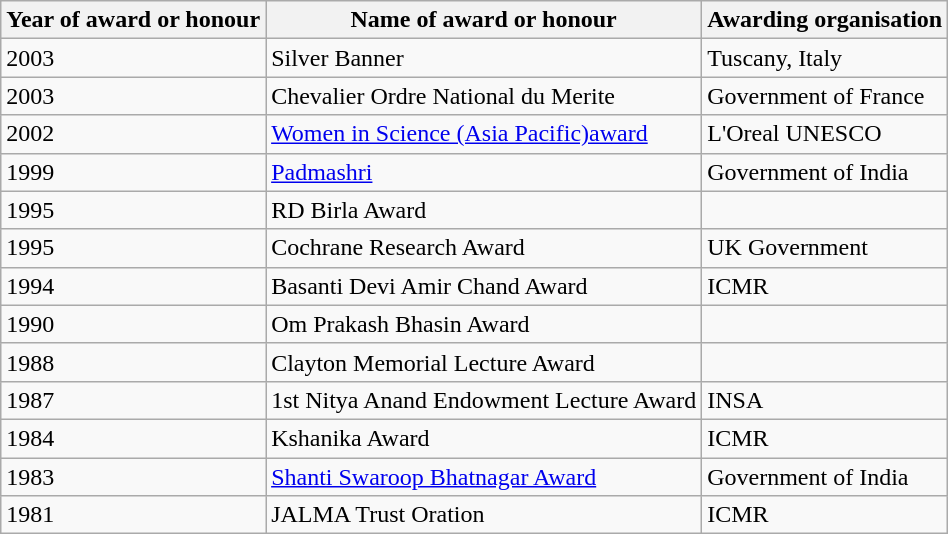<table class="wikitable">
<tr>
<th>Year of award or honour</th>
<th>Name of award or honour</th>
<th>Awarding organisation</th>
</tr>
<tr>
<td>2003</td>
<td>Silver Banner</td>
<td>Tuscany, Italy</td>
</tr>
<tr>
<td>2003</td>
<td>Chevalier Ordre National du Merite</td>
<td>Government of France</td>
</tr>
<tr>
<td>2002</td>
<td><a href='#'>Women in Science (Asia Pacific)award</a></td>
<td>L'Oreal UNESCO</td>
</tr>
<tr>
<td>1999</td>
<td><a href='#'>Padmashri</a></td>
<td>Government of India</td>
</tr>
<tr>
<td>1995</td>
<td>RD Birla Award</td>
<td></td>
</tr>
<tr>
<td>1995</td>
<td>Cochrane Research Award</td>
<td>UK Government</td>
</tr>
<tr>
<td>1994</td>
<td>Basanti Devi Amir Chand Award</td>
<td>ICMR</td>
</tr>
<tr>
<td>1990</td>
<td>Om Prakash Bhasin Award</td>
<td></td>
</tr>
<tr>
<td>1988</td>
<td>Clayton Memorial Lecture Award</td>
<td></td>
</tr>
<tr>
<td>1987</td>
<td>1st Nitya Anand Endowment Lecture Award</td>
<td>INSA</td>
</tr>
<tr>
<td>1984</td>
<td>Kshanika Award</td>
<td>ICMR</td>
</tr>
<tr>
<td>1983</td>
<td><a href='#'>Shanti Swaroop Bhatnagar Award</a></td>
<td>Government of India</td>
</tr>
<tr>
<td>1981</td>
<td>JALMA Trust Oration</td>
<td>ICMR</td>
</tr>
</table>
